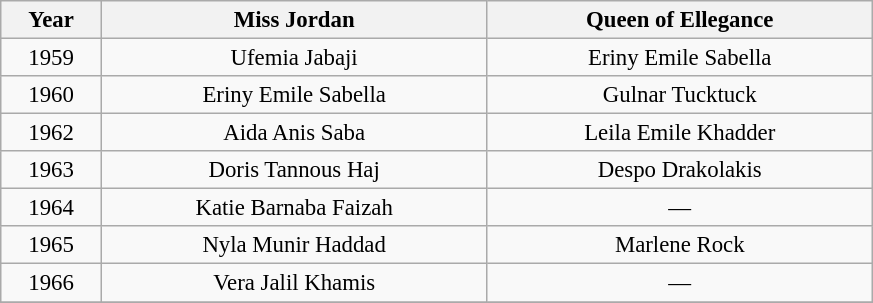<table class="wikitable sortable" style="font-size: 95%; text-align:center">
<tr>
<th width="60">Year</th>
<th width="250">Miss Jordan</th>
<th width="250">Queen of Ellegance</th>
</tr>
<tr>
<td>1959</td>
<td>Ufemia Jabaji</td>
<td>Eriny Emile Sabella</td>
</tr>
<tr>
<td>1960</td>
<td>Eriny Emile Sabella</td>
<td>Gulnar Tucktuck</td>
</tr>
<tr>
<td>1962</td>
<td>Aida Anis Saba</td>
<td>Leila Emile Khadder</td>
</tr>
<tr>
<td>1963</td>
<td>Doris Tannous Haj</td>
<td>Despo Drakolakis</td>
</tr>
<tr>
<td>1964</td>
<td>Katie Barnaba Faizah</td>
<td>—</td>
</tr>
<tr>
<td>1965</td>
<td>Nyla Munir Haddad</td>
<td>Marlene Rock</td>
</tr>
<tr>
<td>1966</td>
<td>Vera Jalil Khamis</td>
<td>—</td>
</tr>
<tr>
</tr>
</table>
